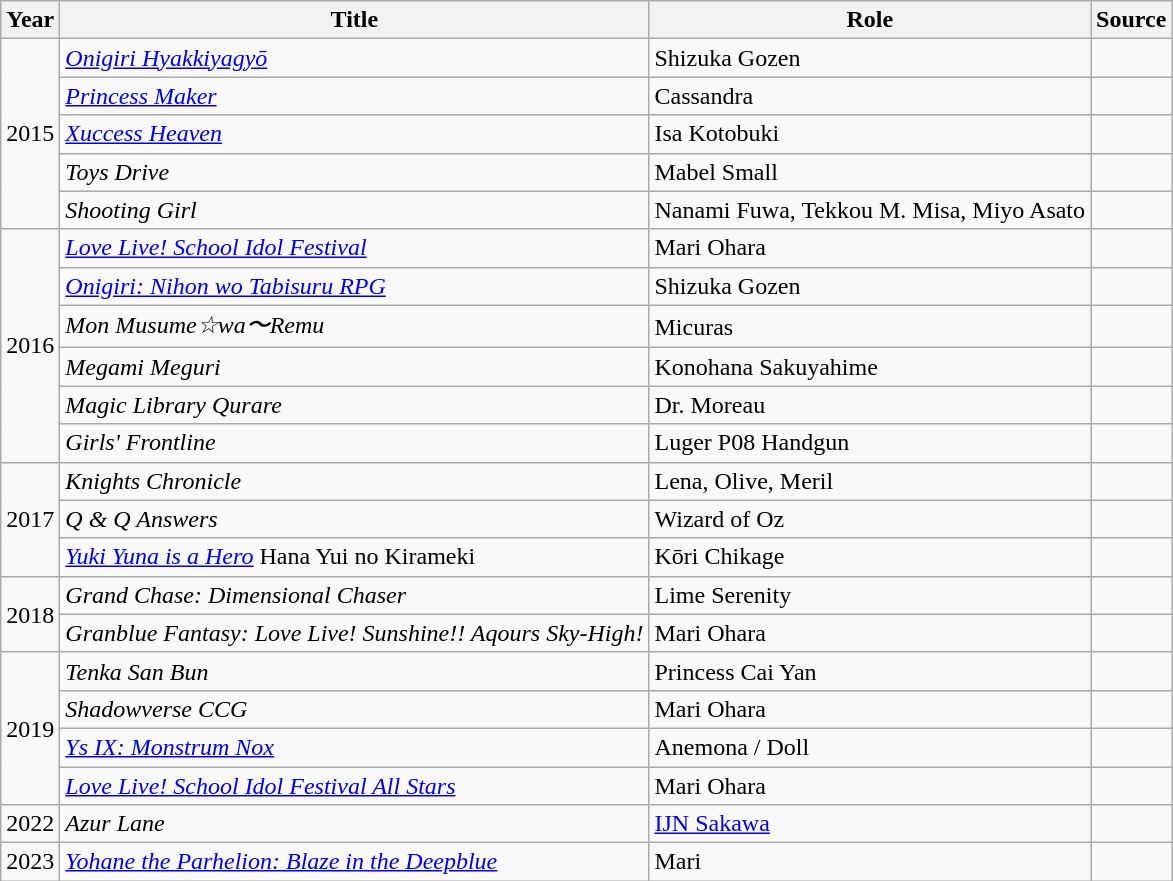<table class="wikitable sortable plainrowheaders">
<tr>
<th>Year</th>
<th>Title</th>
<th>Role</th>
<th class="unsortable">Source</th>
</tr>
<tr>
<td rowspan="5" align="center">2015</td>
<td><em><a href='#'>Onigiri Hyakkiyagyō</a></em></td>
<td>Shizuka Gozen</td>
<td></td>
</tr>
<tr>
<td><em><a href='#'>Princess Maker</a></em></td>
<td>Cassandra</td>
<td></td>
</tr>
<tr>
<td><em><a href='#'>Xuccess Heaven</a></em></td>
<td>Isa Kotobuki</td>
<td></td>
</tr>
<tr>
<td><em>Toys Drive</em></td>
<td>Mabel Small</td>
<td></td>
</tr>
<tr>
<td><em>Shooting Girl</em></td>
<td>Nanami Fuwa, Tekkou M. Misa, Miyo Asato</td>
<td></td>
</tr>
<tr>
<td rowspan="6" align="center">2016</td>
<td><em><a href='#'>Love Live! School Idol Festival</a></em></td>
<td>Mari Ohara</td>
<td></td>
</tr>
<tr>
<td><em><a href='#'>Onigiri: Nihon wo Tabisuru RPG</a></em></td>
<td>Shizuka Gozen</td>
<td></td>
</tr>
<tr>
<td><em>Mon Musume☆wa〜Remu</em></td>
<td>Micuras</td>
<td></td>
</tr>
<tr>
<td><em>Megami Meguri</em></td>
<td>Konohana Sakuyahime</td>
<td></td>
</tr>
<tr>
<td><em>Magic Library Qurare</em></td>
<td>Dr. Moreau</td>
<td></td>
</tr>
<tr>
<td><em>Girls' Frontline</em></td>
<td>Luger P08 Handgun</td>
<td></td>
</tr>
<tr>
<td rowspan="3" align="center">2017</td>
<td><em>Knights Chronicle</em></td>
<td>Lena, Olive, Meril</td>
<td></td>
</tr>
<tr>
<td><em>Q & Q Answers</em></td>
<td>Wizard of Oz</td>
<td></td>
</tr>
<tr>
<td><em><a href='#'>Yuki Yuna is a Hero</a></em> Hana Yui no Kirameki</td>
<td>Kōri Chikage</td>
<td></td>
</tr>
<tr>
<td rowspan="2" align="center">2018</td>
<td><em>Grand Chase: Dimensional Chaser</em></td>
<td>Lime Serenity</td>
<td></td>
</tr>
<tr>
<td><em>Granblue Fantasy: Love Live! Sunshine!! Aqours Sky-High!</em></td>
<td>Mari Ohara</td>
<td></td>
</tr>
<tr>
<td rowspan="4" align="center">2019</td>
<td><em>Tenka San Bun</em></td>
<td>Princess Cai Yan</td>
<td></td>
</tr>
<tr>
<td><em>Shadowverse CCG</em></td>
<td>Mari Ohara</td>
<td></td>
</tr>
<tr>
<td><em><a href='#'>Ys IX: Monstrum Nox</a></em></td>
<td>Anemona / Doll</td>
<td></td>
</tr>
<tr>
<td><em><a href='#'>Love Live! School Idol Festival All Stars</a></em></td>
<td>Mari Ohara</td>
<td></td>
</tr>
<tr>
<td align="center">2022</td>
<td><em>Azur Lane</em></td>
<td><a href='#'>IJN Sakawa</a></td>
<td></td>
</tr>
<tr>
<td align="center">2023</td>
<td><em><a href='#'>Yohane the Parhelion: Blaze in the Deepblue</a></em></td>
<td>Mari</td>
<td></td>
</tr>
</table>
